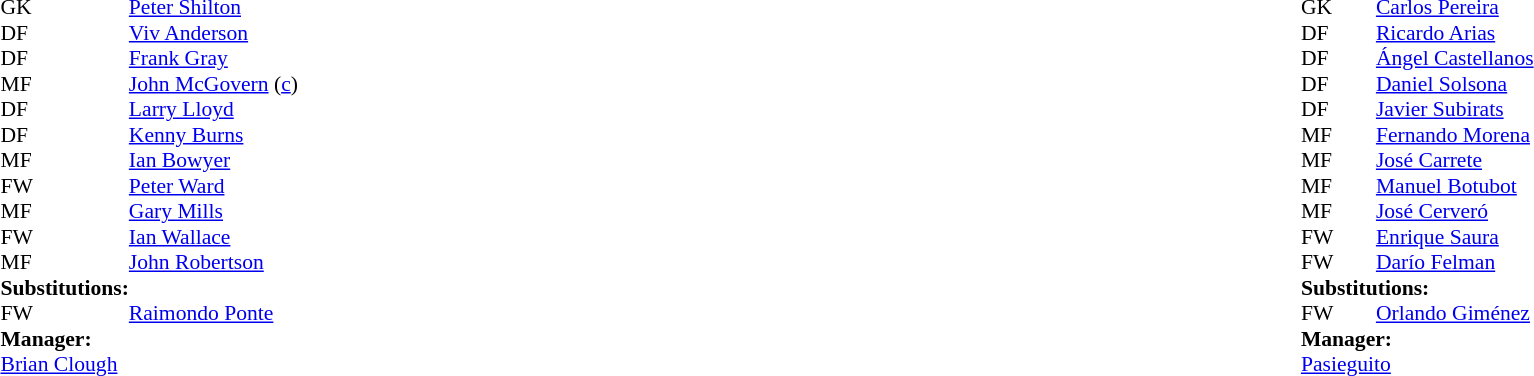<table width="100%">
<tr>
<td valign="top" width="50%"><br><table style="font-size:90%" cellspacing="0" cellpadding="0">
<tr>
<th width=25></th>
<th width=25></th>
</tr>
<tr>
<td>GK</td>
<td></td>
<td> <a href='#'>Peter Shilton</a></td>
</tr>
<tr>
<td>DF</td>
<td></td>
<td> <a href='#'>Viv Anderson</a></td>
<td></td>
</tr>
<tr>
<td>DF</td>
<td></td>
<td> <a href='#'>Frank Gray</a></td>
</tr>
<tr>
<td>MF</td>
<td></td>
<td> <a href='#'>John McGovern</a> (<a href='#'>c</a>)</td>
</tr>
<tr>
<td>DF</td>
<td></td>
<td> <a href='#'>Larry Lloyd</a></td>
<td></td>
</tr>
<tr>
<td>DF</td>
<td></td>
<td> <a href='#'>Kenny Burns</a></td>
</tr>
<tr>
<td>MF</td>
<td></td>
<td> <a href='#'>Ian Bowyer</a></td>
</tr>
<tr>
<td>FW</td>
<td></td>
<td> <a href='#'>Peter Ward</a></td>
<td></td>
</tr>
<tr>
<td>MF</td>
<td></td>
<td> <a href='#'>Gary Mills</a></td>
</tr>
<tr>
<td>FW</td>
<td></td>
<td> <a href='#'>Ian Wallace</a></td>
</tr>
<tr>
<td>MF</td>
<td></td>
<td> <a href='#'>John Robertson</a></td>
<td></td>
</tr>
<tr>
<td colspan=2><strong>Substitutions:</strong></td>
</tr>
<tr>
<td>FW</td>
<td></td>
<td> <a href='#'>Raimondo Ponte</a></td>
<td></td>
</tr>
<tr>
<td colspan=3><strong>Manager:</strong></td>
</tr>
<tr>
<td colspan=4> <a href='#'>Brian Clough</a></td>
</tr>
</table>
</td>
<td valign="top" width="50%"><br><table style="font-size: 90%" cellspacing="0" cellpadding="0" align=center>
<tr>
<th width=25></th>
<th width=25></th>
</tr>
<tr>
<td>GK</td>
<td></td>
<td> <a href='#'>Carlos Pereira</a></td>
</tr>
<tr>
<td>DF</td>
<td></td>
<td> <a href='#'>Ricardo Arias</a></td>
</tr>
<tr>
<td>DF</td>
<td></td>
<td> <a href='#'>Ángel Castellanos</a></td>
<td></td>
</tr>
<tr>
<td>DF</td>
<td></td>
<td> <a href='#'>Daniel Solsona</a></td>
</tr>
<tr>
<td>DF</td>
<td></td>
<td> <a href='#'>Javier Subirats</a></td>
</tr>
<tr>
<td>MF</td>
<td></td>
<td> <a href='#'>Fernando Morena</a></td>
</tr>
<tr>
<td>MF</td>
<td></td>
<td> <a href='#'>José Carrete</a></td>
<td></td>
</tr>
<tr>
<td>MF</td>
<td></td>
<td> <a href='#'>Manuel Botubot</a></td>
</tr>
<tr>
<td>MF</td>
<td></td>
<td> <a href='#'>José Cerveró</a></td>
</tr>
<tr>
<td>FW</td>
<td></td>
<td> <a href='#'>Enrique Saura</a></td>
</tr>
<tr>
<td>FW</td>
<td></td>
<td> <a href='#'>Darío Felman</a></td>
<td></td>
<td></td>
</tr>
<tr>
<td colspan=3><strong>Substitutions:</strong></td>
</tr>
<tr>
<td>FW</td>
<td></td>
<td> <a href='#'>Orlando Giménez</a></td>
<td></td>
<td></td>
</tr>
<tr>
<td colspan=3><strong>Manager:</strong></td>
</tr>
<tr>
<td colspan=4> <a href='#'>Pasieguito</a></td>
</tr>
</table>
</td>
</tr>
</table>
